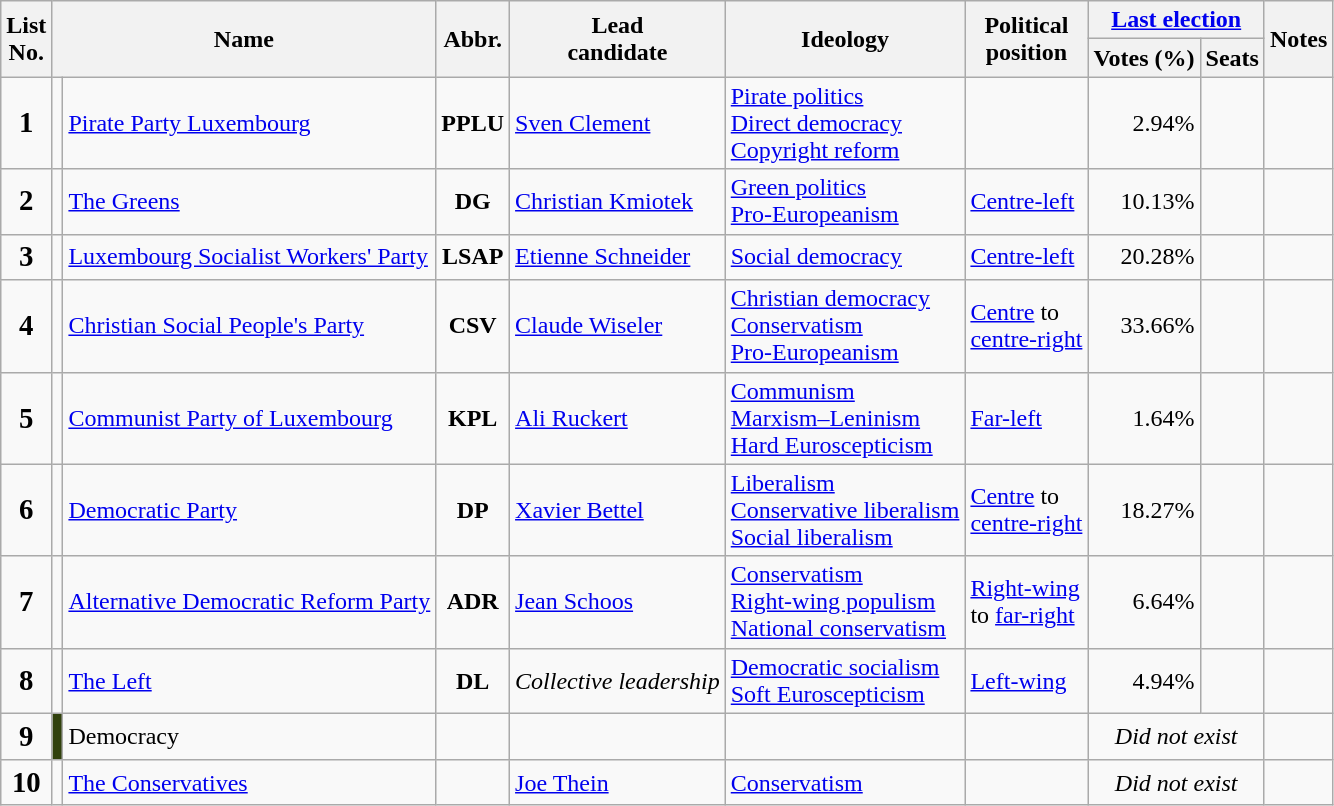<table class=wikitable>
<tr>
<th rowspan=2>List<br>No.</th>
<th rowspan=2 colspan=2>Name</th>
<th rowspan=2>Abbr.</th>
<th rowspan=2>Lead<br>candidate</th>
<th rowspan=2>Ideology</th>
<th rowspan=2>Political<br>position</th>
<th colspan=2><a href='#'>Last election</a></th>
<th rowspan=2>Notes</th>
</tr>
<tr>
<th>Votes (%)</th>
<th>Seats</th>
</tr>
<tr>
<td align=center style="font-size:120%"><strong>1</strong></td>
<td bgcolor=></td>
<td><a href='#'>Pirate Party Luxembourg</a><br></td>
<td align=center><strong>PPLU</strong></td>
<td><a href='#'>Sven Clement</a></td>
<td><a href='#'>Pirate politics</a><br><a href='#'>Direct democracy</a><br><a href='#'>Copyright reform</a></td>
<td></td>
<td align=right>2.94%</td>
<td></td>
<td></td>
</tr>
<tr>
<td align=center style="font-size:120%"><strong>2</strong></td>
<td bgcolor=></td>
<td><a href='#'>The Greens</a><br></td>
<td align=center><strong>DG</strong></td>
<td><a href='#'>Christian Kmiotek</a></td>
<td><a href='#'>Green politics</a><br><a href='#'>Pro-Europeanism</a></td>
<td><a href='#'>Centre-left</a></td>
<td align=right>10.13%</td>
<td></td>
<td></td>
</tr>
<tr>
<td align=center style="font-size:120%"><strong>3</strong></td>
<td bgcolor=></td>
<td><a href='#'>Luxembourg Socialist Workers' Party</a><br></td>
<td align=center><strong>LSAP</strong></td>
<td><a href='#'>Etienne Schneider</a></td>
<td><a href='#'>Social democracy</a></td>
<td><a href='#'>Centre-left</a></td>
<td align=right>20.28%</td>
<td></td>
<td></td>
</tr>
<tr>
<td align=center style="font-size:120%"><strong>4</strong></td>
<td bgcolor=></td>
<td><a href='#'>Christian Social People's Party</a><br></td>
<td align=center><strong>CSV</strong></td>
<td><a href='#'>Claude Wiseler</a></td>
<td><a href='#'>Christian democracy</a><br><a href='#'>Conservatism</a><br><a href='#'>Pro-Europeanism</a></td>
<td><a href='#'>Centre</a> to<br><a href='#'>centre-right</a></td>
<td align=right>33.66%</td>
<td></td>
<td></td>
</tr>
<tr>
<td align=center style="font-size:120%"><strong>5</strong></td>
<td bgcolor=></td>
<td><a href='#'>Communist Party of Luxembourg</a><br></td>
<td align=center><strong>KPL</strong></td>
<td><a href='#'>Ali Ruckert</a></td>
<td><a href='#'>Communism</a><br><a href='#'>Marxism–Leninism</a><br><a href='#'>Hard Euroscepticism</a></td>
<td><a href='#'>Far-left</a></td>
<td align=right>1.64%</td>
<td></td>
<td></td>
</tr>
<tr>
<td align=center style="font-size:120%"><strong>6</strong></td>
<td bgcolor=></td>
<td><a href='#'>Democratic Party</a><br></td>
<td align=center><strong>DP</strong></td>
<td><a href='#'>Xavier Bettel</a></td>
<td><a href='#'>Liberalism</a><br><a href='#'>Conservative liberalism</a><br><a href='#'>Social liberalism</a></td>
<td><a href='#'>Centre</a> to<br><a href='#'>centre-right</a></td>
<td align=right>18.27%</td>
<td></td>
<td></td>
</tr>
<tr>
<td align=center style="font-size:120%"><strong>7</strong></td>
<td bgcolor=></td>
<td><a href='#'>Alternative Democratic Reform Party</a><br></td>
<td align=center><strong>ADR</strong></td>
<td><a href='#'>Jean Schoos</a></td>
<td><a href='#'>Conservatism</a><br><a href='#'>Right-wing populism</a><br><a href='#'>National conservatism</a></td>
<td><a href='#'>Right-wing</a><br>to <a href='#'>far-right</a></td>
<td align=right>6.64%</td>
<td></td>
<td></td>
</tr>
<tr>
<td align=center style="font-size:120%"><strong>8</strong></td>
<td bgcolor=></td>
<td><a href='#'>The Left</a><br></td>
<td align=center><strong>DL</strong></td>
<td><em>Collective leadership</em></td>
<td><a href='#'>Democratic socialism</a><br><a href='#'>Soft Euroscepticism</a></td>
<td><a href='#'>Left-wing</a></td>
<td align=right>4.94%</td>
<td></td>
<td></td>
</tr>
<tr>
<td align=center style="font-size:120%"><strong>9</strong></td>
<td bgcolor=#31410D></td>
<td>Democracy<br></td>
<td></td>
<td></td>
<td></td>
<td></td>
<td align=center colspan=2><em>Did not exist</em></td>
<td align=center></td>
</tr>
<tr>
<td align=center style="font-size:120%"><strong>10</strong></td>
<td bgcolor=></td>
<td><a href='#'>The Conservatives</a><br></td>
<td></td>
<td><a href='#'>Joe Thein</a></td>
<td><a href='#'>Conservatism</a></td>
<td></td>
<td align=center colspan=2><em>Did not exist</em></td>
<td align=center></td>
</tr>
</table>
